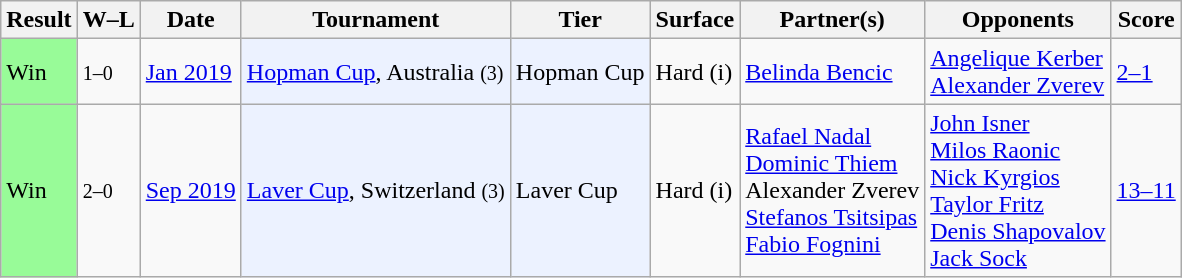<table class="sortable wikitable">
<tr>
<th>Result</th>
<th class="unsortable">W–L</th>
<th>Date</th>
<th>Tournament</th>
<th>Tier</th>
<th>Surface</th>
<th>Partner(s)</th>
<th>Opponents</th>
<th class="unsortable">Score</th>
</tr>
<tr>
<td bgcolor=98FB98>Win</td>
<td><small>1–0</small></td>
<td><a href='#'>Jan 2019</a></td>
<td style="background:#ECF2FF;"><a href='#'>Hopman Cup</a>, Australia <small>(3)</small></td>
<td style="background:#ECF2FF;">Hopman Cup</td>
<td>Hard (i)</td>
<td> <a href='#'>Belinda Bencic</a></td>
<td> <a href='#'>Angelique Kerber</a> <br>  <a href='#'>Alexander Zverev</a></td>
<td><a href='#'>2–1</a></td>
</tr>
<tr>
<td bgcolor=98FB98>Win</td>
<td><small>2–0</small></td>
<td><a href='#'>Sep 2019</a></td>
<td style="background:#ECF2FF;"><a href='#'>Laver Cup</a>, Switzerland <small>(3)</small></td>
<td style="background:#ECF2FF;">Laver Cup</td>
<td>Hard (i)</td>
<td> <a href='#'>Rafael Nadal</a><br> <a href='#'>Dominic Thiem</a><br> Alexander Zverev<br> <a href='#'>Stefanos Tsitsipas</a><br> <a href='#'>Fabio Fognini</a></td>
<td> <a href='#'>John Isner</a><br> <a href='#'>Milos Raonic</a><br> <a href='#'>Nick Kyrgios</a><br> <a href='#'>Taylor Fritz</a><br> <a href='#'>Denis Shapovalov</a><br> <a href='#'>Jack Sock</a></td>
<td><a href='#'>13–11</a></td>
</tr>
</table>
